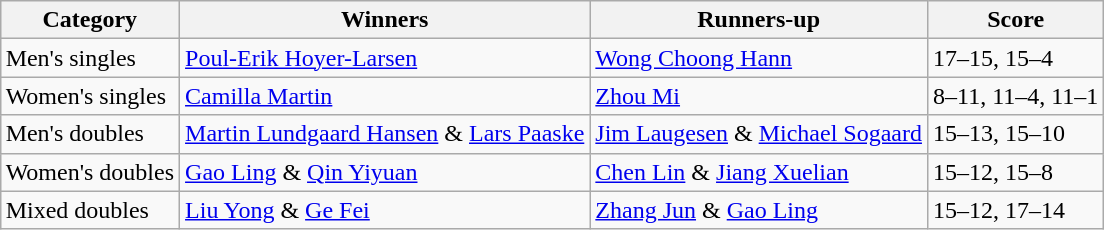<table class=wikitable style="margin:auto;">
<tr>
<th>Category</th>
<th>Winners</th>
<th>Runners-up</th>
<th>Score</th>
</tr>
<tr>
<td>Men's singles</td>
<td> <a href='#'>Poul-Erik Hoyer-Larsen</a></td>
<td> <a href='#'>Wong Choong Hann</a></td>
<td>17–15, 15–4</td>
</tr>
<tr>
<td>Women's singles</td>
<td> <a href='#'>Camilla Martin</a></td>
<td> <a href='#'>Zhou Mi</a></td>
<td>8–11, 11–4, 11–1</td>
</tr>
<tr>
<td>Men's doubles</td>
<td> <a href='#'>Martin Lundgaard Hansen</a> & <a href='#'>Lars Paaske</a></td>
<td> <a href='#'>Jim Laugesen</a> & <a href='#'>Michael Sogaard</a></td>
<td>15–13, 15–10</td>
</tr>
<tr>
<td>Women's doubles</td>
<td> <a href='#'>Gao Ling</a> & <a href='#'>Qin Yiyuan</a></td>
<td> <a href='#'>Chen Lin</a> & <a href='#'>Jiang Xuelian</a></td>
<td>15–12, 15–8</td>
</tr>
<tr>
<td>Mixed doubles</td>
<td> <a href='#'>Liu Yong</a> & <a href='#'>Ge Fei</a></td>
<td> <a href='#'>Zhang Jun</a> & <a href='#'>Gao Ling</a></td>
<td>15–12, 17–14</td>
</tr>
</table>
